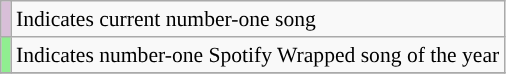<table class="wikitable" style="font-size:90%;">
<tr>
<td style="background-color:#D8BFD8"></td>
<td>Indicates current number-one song</td>
</tr>
<tr>
<td style="background-color:lightgreen"></td>
<td>Indicates number-one Spotify Wrapped song of the year</td>
</tr>
<tr>
</tr>
</table>
